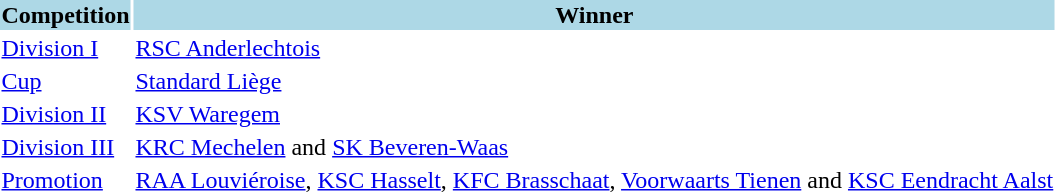<table>
<tr style="background:lightblue;">
<th>Competition</th>
<th>Winner</th>
</tr>
<tr>
<td><a href='#'>Division I</a></td>
<td><a href='#'>RSC Anderlechtois</a></td>
</tr>
<tr>
<td><a href='#'>Cup</a></td>
<td><a href='#'>Standard Liège</a></td>
</tr>
<tr>
<td><a href='#'>Division II</a></td>
<td><a href='#'>KSV Waregem</a></td>
</tr>
<tr>
<td><a href='#'>Division III</a></td>
<td><a href='#'>KRC Mechelen</a> and <a href='#'>SK Beveren-Waas</a></td>
</tr>
<tr>
<td><a href='#'>Promotion</a></td>
<td><a href='#'>RAA Louviéroise</a>, <a href='#'>KSC Hasselt</a>, <a href='#'>KFC Brasschaat</a>, <a href='#'>Voorwaarts Tienen</a> and <a href='#'>KSC Eendracht Aalst</a></td>
</tr>
</table>
